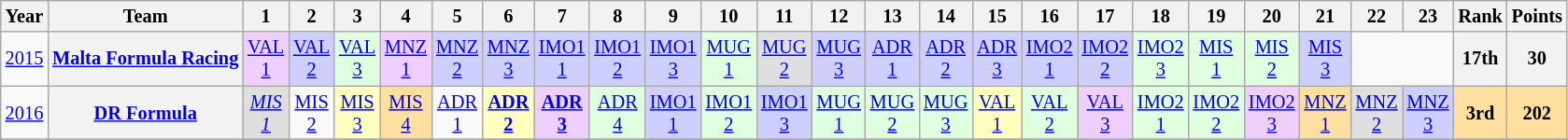<table class="wikitable" style="text-align:center; font-size:85%">
<tr>
<th>Year</th>
<th>Team</th>
<th>1</th>
<th>2</th>
<th>3</th>
<th>4</th>
<th>5</th>
<th>6</th>
<th>7</th>
<th>8</th>
<th>9</th>
<th>10</th>
<th>11</th>
<th>12</th>
<th>13</th>
<th>14</th>
<th>15</th>
<th>16</th>
<th>17</th>
<th>18</th>
<th>19</th>
<th>20</th>
<th>21</th>
<th>22</th>
<th>23</th>
<th>Rank</th>
<th>Points</th>
</tr>
<tr>
<td><a href='#'>2015</a></td>
<th nowrap><a href='#'>Malta Formula Racing</a></th>
<td style="background:#efcfff"><a href='#'>VAL<br>1</a><br></td>
<td style="background:#cfcfff"><a href='#'>VAL<br>2</a><br></td>
<td style="background:#dfffdf"><a href='#'>VAL<br>3</a><br></td>
<td style="background:#efcfff"><a href='#'>MNZ<br>1</a><br></td>
<td style="background:#cfcfff"><a href='#'>MNZ<br>2</a><br></td>
<td style="background:#cfcfff"><a href='#'>MNZ<br>3</a><br></td>
<td style="background:#cfcfff"><a href='#'>IMO1<br>1</a><br></td>
<td style="background:#cfcfff"><a href='#'>IMO1<br>2</a><br></td>
<td style="background:#cfcfff"><a href='#'>IMO1<br>3</a><br></td>
<td style="background:#dfffdf"><a href='#'>MUG<br>1</a><br></td>
<td style="background:#dfdfdf"><a href='#'>MUG<br>2</a><br></td>
<td style="background:#cfcfff"><a href='#'>MUG<br>3</a><br></td>
<td style="background:#cfcfff"><a href='#'>ADR<br>1</a><br></td>
<td style="background:#cfcfff"><a href='#'>ADR<br>2</a><br></td>
<td style="background:#cfcfff"><a href='#'>ADR<br>3</a><br></td>
<td style="background:#cfcfff"><a href='#'>IMO2<br>1</a><br></td>
<td style="background:#cfcfff"><a href='#'>IMO2<br>2</a><br></td>
<td style="background:#dfffdf"><a href='#'>IMO2<br>3</a><br></td>
<td style="background:#dfffdf"><a href='#'>MIS<br>1</a><br></td>
<td style="background:#dfffdf"><a href='#'>MIS<br>2</a><br></td>
<td style="background:#cfcfff"><a href='#'>MIS<br>3</a><br></td>
<td colspan=2></td>
<th>17th</th>
<th>30</th>
</tr>
<tr>
<td><a href='#'>2016</a></td>
<th nowrap><a href='#'>DR Formula</a></th>
<td style="background:#dfdfdf"><em><a href='#'>MIS<br>1</a></em><br></td>
<td><a href='#'>MIS<br>2</a></td>
<td style="background:#ffffbf"><a href='#'>MIS<br>3</a><br></td>
<td style="background:#ffdf9f"><a href='#'>MIS<br>4</a><br></td>
<td><a href='#'>ADR<br>1</a></td>
<td style="background:#ffffbf"><strong><a href='#'>ADR<br>2</a></strong><br></td>
<td style="background:#efcfff"><strong><a href='#'>ADR<br>3</a></strong><br></td>
<td style="background:#dfffdf"><a href='#'>ADR<br>4</a><br></td>
<td style="background:#cfcfff"><a href='#'>IMO1<br>1</a><br></td>
<td style="background:#dfffdf"><a href='#'>IMO1<br>2</a><br></td>
<td style="background:#cfcfff"><a href='#'>IMO1<br>3</a><br></td>
<td style="background:#dfffdf"><a href='#'>MUG<br>1</a><br></td>
<td style="background:#dfffdf"><a href='#'>MUG<br>2</a><br></td>
<td style="background:#dfffdf"><a href='#'>MUG<br>3</a><br></td>
<td style="background:#ffffbf"><a href='#'>VAL<br>1</a><br></td>
<td style="background:#dfffdf"><a href='#'>VAL<br>2</a><br></td>
<td style="background:#efcfff"><a href='#'>VAL<br>3</a><br></td>
<td style="background:#dfffdf"><a href='#'>IMO2<br>1</a><br></td>
<td style="background:#dfffdf"><a href='#'>IMO2<br>2</a><br></td>
<td style="background:#efcfff"><a href='#'>IMO2<br>3</a><br></td>
<td style="background:#ffdf9f"><a href='#'>MNZ<br>1</a><br></td>
<td style="background:#dfdfdf"><a href='#'>MNZ<br>2</a><br></td>
<td style="background:#cfcfff"><a href='#'>MNZ<br>3</a><br></td>
<th style="background:#ffdf9f">3rd</th>
<th style="background:#ffdf9f">202</th>
</tr>
<tr>
</tr>
</table>
